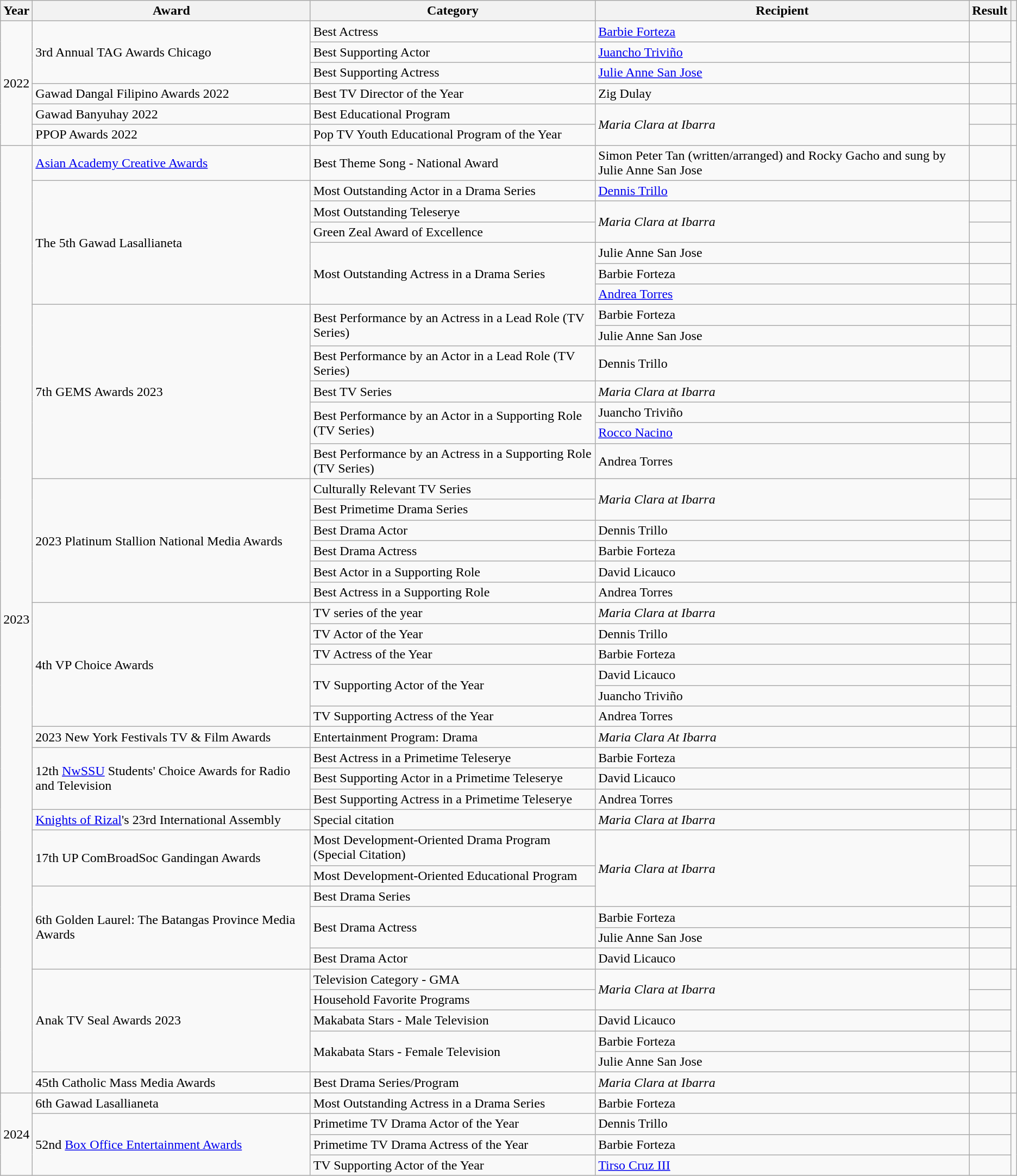<table class="wikitable">
<tr>
<th>Year</th>
<th>Award</th>
<th>Category</th>
<th>Recipient</th>
<th>Result</th>
<th></th>
</tr>
<tr>
<td rowspan=6>2022</td>
<td rowspan=3>3rd Annual TAG Awards Chicago</td>
<td>Best Actress</td>
<td><a href='#'>Barbie Forteza</a></td>
<td></td>
<td rowspan=3></td>
</tr>
<tr>
<td>Best Supporting Actor</td>
<td><a href='#'>Juancho Triviño</a></td>
<td></td>
</tr>
<tr>
<td>Best Supporting Actress</td>
<td><a href='#'>Julie Anne San Jose</a></td>
<td></td>
</tr>
<tr>
<td>Gawad Dangal Filipino Awards 2022</td>
<td>Best TV Director of the Year</td>
<td>Zig Dulay</td>
<td></td>
<td></td>
</tr>
<tr>
<td>Gawad Banyuhay 2022</td>
<td>Best Educational Program</td>
<td rowspan=2><em>Maria Clara at Ibarra</em></td>
<td></td>
<td></td>
</tr>
<tr>
<td>PPOP Awards 2022</td>
<td>Pop TV Youth Educational Program of the Year</td>
<td></td>
<td></td>
</tr>
<tr>
<td rowspan=43>2023</td>
<td><a href='#'>Asian Academy Creative Awards</a></td>
<td>Best Theme Song - National Award</td>
<td>Simon Peter Tan (written/arranged) and Rocky Gacho and sung by Julie Anne San Jose</td>
<td></td>
<td></td>
</tr>
<tr>
<td rowspan=6>The 5th Gawad Lasallianeta</td>
<td>Most Outstanding Actor in a Drama Series</td>
<td><a href='#'>Dennis Trillo</a></td>
<td></td>
<td rowspan=6></td>
</tr>
<tr>
<td>Most Outstanding Teleserye</td>
<td rowspan=2><em>Maria Clara at Ibarra</em></td>
<td></td>
</tr>
<tr>
<td>Green Zeal Award of Excellence</td>
<td></td>
</tr>
<tr>
<td rowspan=3>Most Outstanding Actress in a Drama Series</td>
<td>Julie Anne San Jose</td>
<td></td>
</tr>
<tr>
<td>Barbie Forteza</td>
<td></td>
</tr>
<tr>
<td><a href='#'>Andrea Torres</a></td>
<td></td>
</tr>
<tr>
<td rowspan=7>7th GEMS Awards 2023</td>
<td rowspan=2>Best Performance by an Actress in a Lead Role (TV Series)</td>
<td>Barbie Forteza</td>
<td></td>
<td rowspan=7></td>
</tr>
<tr>
<td>Julie Anne San Jose</td>
<td></td>
</tr>
<tr>
<td>Best Performance by an Actor in a Lead Role (TV Series)</td>
<td>Dennis Trillo</td>
<td></td>
</tr>
<tr>
<td>Best TV Series</td>
<td><em>Maria Clara at Ibarra</em></td>
<td></td>
</tr>
<tr>
<td rowspan=2>Best Performance by an Actor in a Supporting Role (TV Series)</td>
<td>Juancho Triviño</td>
<td></td>
</tr>
<tr>
<td><a href='#'>Rocco Nacino</a></td>
<td></td>
</tr>
<tr>
<td>Best Performance by an Actress in a Supporting Role (TV Series)</td>
<td>Andrea Torres</td>
<td></td>
</tr>
<tr>
<td rowspan=6>2023 Platinum Stallion National Media Awards</td>
<td>Culturally Relevant TV Series</td>
<td rowspan=2><em>Maria Clara at Ibarra</em></td>
<td></td>
<td rowspan=6></td>
</tr>
<tr>
<td>Best Primetime Drama Series</td>
<td></td>
</tr>
<tr>
<td>Best Drama Actor</td>
<td>Dennis Trillo</td>
<td></td>
</tr>
<tr>
<td>Best Drama Actress</td>
<td>Barbie Forteza</td>
<td></td>
</tr>
<tr>
<td>Best Actor in a Supporting Role</td>
<td>David Licauco</td>
<td></td>
</tr>
<tr>
<td>Best Actress in a Supporting Role</td>
<td>Andrea Torres</td>
<td></td>
</tr>
<tr>
<td rowspan=6>4th VP Choice Awards</td>
<td>TV series of the year</td>
<td><em>Maria Clara at Ibarra</em></td>
<td></td>
<td rowspan=6></td>
</tr>
<tr>
<td>TV Actor of the Year</td>
<td>Dennis Trillo</td>
<td></td>
</tr>
<tr>
<td>TV Actress of the Year</td>
<td>Barbie Forteza</td>
<td></td>
</tr>
<tr>
<td rowspan=2>TV Supporting Actor of the Year</td>
<td>David Licauco</td>
<td></td>
</tr>
<tr>
<td>Juancho Triviño</td>
<td></td>
</tr>
<tr>
<td>TV Supporting Actress of the Year</td>
<td>Andrea Torres</td>
<td></td>
</tr>
<tr>
<td>2023 New York Festivals TV & Film Awards</td>
<td>Entertainment Program: Drama</td>
<td><em>Maria Clara At Ibarra</em></td>
<td></td>
<td></td>
</tr>
<tr>
<td rowspan=3>12th <a href='#'>NwSSU</a> Students' Choice Awards for Radio and Television</td>
<td>Best Actress in a Primetime Teleserye</td>
<td>Barbie Forteza</td>
<td></td>
<td rowspan=3></td>
</tr>
<tr>
<td>Best Supporting Actor in a Primetime Teleserye</td>
<td>David Licauco</td>
<td></td>
</tr>
<tr>
<td>Best Supporting Actress in a Primetime Teleserye</td>
<td>Andrea Torres</td>
<td></td>
</tr>
<tr>
<td><a href='#'>Knights of Rizal</a>'s 23rd International Assembly</td>
<td>Special citation</td>
<td><em>Maria Clara at Ibarra</em></td>
<td></td>
<td></td>
</tr>
<tr>
<td rowspan=2>17th UP ComBroadSoc Gandingan Awards</td>
<td>Most Development-Oriented Drama Program (Special Citation)</td>
<td rowspan=3><em>Maria Clara at Ibarra</em></td>
<td></td>
<td rowspan=2></td>
</tr>
<tr>
<td>Most Development-Oriented Educational Program</td>
<td></td>
</tr>
<tr>
<td rowspan=4>6th Golden Laurel: The Batangas Province Media Awards</td>
<td>Best Drama Series</td>
<td></td>
<td rowspan=4></td>
</tr>
<tr>
<td rowspan=2>Best Drama Actress</td>
<td>Barbie Forteza</td>
<td></td>
</tr>
<tr>
<td>Julie Anne San Jose</td>
<td></td>
</tr>
<tr>
<td>Best Drama Actor</td>
<td>David Licauco</td>
<td></td>
</tr>
<tr>
<td rowspan=5>Anak TV Seal Awards 2023</td>
<td>Television Category - GMA</td>
<td rowspan=2><em>Maria Clara at Ibarra</em></td>
<td></td>
<td rowspan=5></td>
</tr>
<tr>
<td>Household Favorite Programs</td>
<td></td>
</tr>
<tr>
<td>Makabata Stars - Male Television</td>
<td>David Licauco</td>
<td></td>
</tr>
<tr>
<td rowspan=2>Makabata Stars - Female Television</td>
<td>Barbie Forteza</td>
<td></td>
</tr>
<tr>
<td>Julie Anne San Jose</td>
<td></td>
</tr>
<tr>
<td>45th Catholic Mass Media Awards</td>
<td>Best Drama Series/Program</td>
<td><em>Maria Clara at Ibarra</em></td>
<td></td>
<td></td>
</tr>
<tr>
<td rowspan=4>2024</td>
<td>6th Gawad Lasallianeta</td>
<td>Most Outstanding Actress in a Drama Series</td>
<td>Barbie Forteza</td>
<td></td>
<td></td>
</tr>
<tr>
<td rowspan=3>52nd <a href='#'>Box Office Entertainment Awards</a></td>
<td>Primetime TV Drama Actor of the Year</td>
<td>Dennis Trillo</td>
<td></td>
<td rowspan=3></td>
</tr>
<tr>
<td>Primetime TV Drama Actress of the Year</td>
<td>Barbie Forteza</td>
<td></td>
</tr>
<tr>
<td>TV Supporting Actor of the Year</td>
<td><a href='#'>Tirso Cruz III</a></td>
<td></td>
</tr>
</table>
